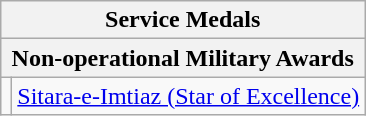<table class="wikitable">
<tr>
<th colspan="3">Service Medals</th>
</tr>
<tr>
<th colspan="2">Non-operational Military Awards</th>
</tr>
<tr>
<td></td>
<td><a href='#'>Sitara-e-Imtiaz (Star of Excellence)</a></td>
</tr>
</table>
